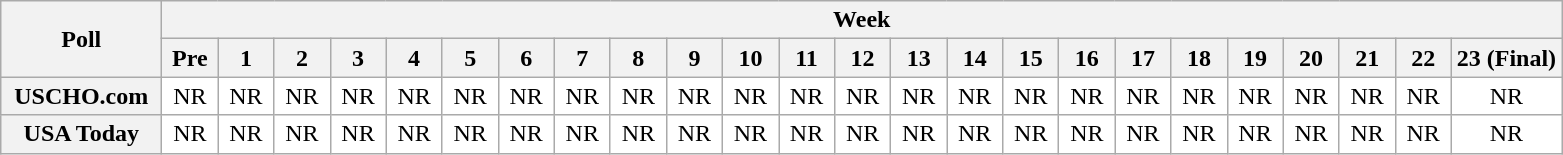<table class="wikitable" style="white-space:nowrap;">
<tr>
<th scope="col" width="100" rowspan="2">Poll</th>
<th colspan="25">Week</th>
</tr>
<tr>
<th scope="col" width="30">Pre</th>
<th scope="col" width="30">1</th>
<th scope="col" width="30">2</th>
<th scope="col" width="30">3</th>
<th scope="col" width="30">4</th>
<th scope="col" width="30">5</th>
<th scope="col" width="30">6</th>
<th scope="col" width="30">7</th>
<th scope="col" width="30">8</th>
<th scope="col" width="30">9</th>
<th scope="col" width="30">10</th>
<th scope="col" width="30">11</th>
<th scope="col" width="30">12</th>
<th scope="col" width="30">13</th>
<th scope="col" width="30">14</th>
<th scope="col" width="30">15</th>
<th scope="col" width="30">16</th>
<th scope="col" width="30">17</th>
<th scope="col" width="30">18</th>
<th scope="col" width="30">19</th>
<th scope="col" width="30">20</th>
<th scope="col" width="30">21</th>
<th scope="col" width="30">22</th>
<th scope="col" width="30">23 (Final)</th>
</tr>
<tr style="text-align:center;">
<th>USCHO.com</th>
<td bgcolor=FFFFFF>NR</td>
<td bgcolor=FFFFFF>NR</td>
<td bgcolor=FFFFFF>NR</td>
<td bgcolor=FFFFFF>NR</td>
<td bgcolor=FFFFFF>NR</td>
<td bgcolor=FFFFFF>NR</td>
<td bgcolor=FFFFFF>NR</td>
<td bgcolor=FFFFFF>NR</td>
<td bgcolor=FFFFFF>NR</td>
<td bgcolor=FFFFFF>NR</td>
<td bgcolor=FFFFFF>NR</td>
<td bgcolor=FFFFFF>NR</td>
<td bgcolor=FFFFFF>NR</td>
<td bgcolor=FFFFFF>NR</td>
<td bgcolor=FFFFFF>NR</td>
<td bgcolor=FFFFFF>NR</td>
<td bgcolor=FFFFFF>NR</td>
<td bgcolor=FFFFFF>NR</td>
<td bgcolor=FFFFFF>NR</td>
<td bgcolor=FFFFFF>NR</td>
<td bgcolor=FFFFFF>NR</td>
<td bgcolor=FFFFFF>NR</td>
<td bgcolor=FFFFFF>NR</td>
<td bgcolor=FFFFFF>NR</td>
</tr>
<tr style="text-align:center;">
<th>USA Today</th>
<td bgcolor=FFFFFF>NR</td>
<td bgcolor=FFFFFF>NR</td>
<td bgcolor=FFFFFF>NR</td>
<td bgcolor=FFFFFF>NR</td>
<td bgcolor=FFFFFF>NR</td>
<td bgcolor=FFFFFF>NR</td>
<td bgcolor=FFFFFF>NR</td>
<td bgcolor=FFFFFF>NR</td>
<td bgcolor=FFFFFF>NR</td>
<td bgcolor=FFFFFF>NR</td>
<td bgcolor=FFFFFF>NR</td>
<td bgcolor=FFFFFF>NR</td>
<td bgcolor=FFFFFF>NR</td>
<td bgcolor=FFFFFF>NR</td>
<td bgcolor=FFFFFF>NR</td>
<td bgcolor=FFFFFF>NR</td>
<td bgcolor=FFFFFF>NR</td>
<td bgcolor=FFFFFF>NR</td>
<td bgcolor=FFFFFF>NR</td>
<td bgcolor=FFFFFF>NR</td>
<td bgcolor=FFFFFF>NR</td>
<td bgcolor=FFFFFF>NR</td>
<td bgcolor=FFFFFF>NR</td>
<td bgcolor=FFFFFF>NR</td>
</tr>
</table>
